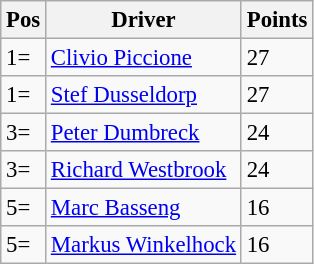<table class="wikitable" style="font-size: 95%;">
<tr>
<th>Pos</th>
<th>Driver</th>
<th>Points</th>
</tr>
<tr>
<td>1=</td>
<td> <a href='#'>Clivio Piccione</a></td>
<td>27</td>
</tr>
<tr>
<td>1=</td>
<td> <a href='#'>Stef Dusseldorp</a></td>
<td>27</td>
</tr>
<tr>
<td>3=</td>
<td> <a href='#'>Peter Dumbreck</a></td>
<td>24</td>
</tr>
<tr>
<td>3=</td>
<td> <a href='#'>Richard Westbrook</a></td>
<td>24</td>
</tr>
<tr>
<td>5=</td>
<td> <a href='#'>Marc Basseng</a></td>
<td>16</td>
</tr>
<tr>
<td>5=</td>
<td> <a href='#'>Markus Winkelhock</a></td>
<td>16</td>
</tr>
</table>
